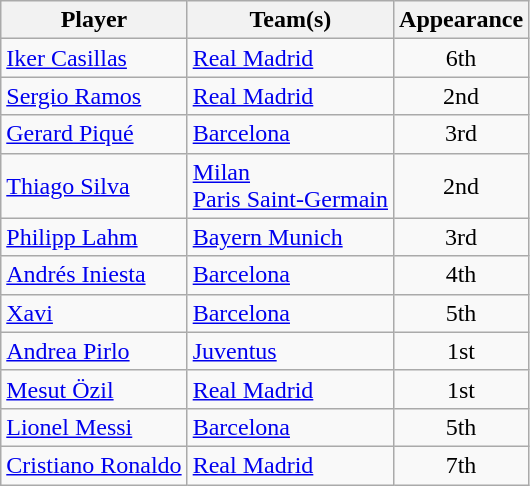<table class="wikitable">
<tr>
<th>Player</th>
<th>Team(s)</th>
<th>Appearance</th>
</tr>
<tr>
<td> <a href='#'>Iker Casillas</a></td>
<td> <a href='#'>Real Madrid</a></td>
<td style="text-align:center;">6th</td>
</tr>
<tr>
<td> <a href='#'>Sergio Ramos</a></td>
<td> <a href='#'>Real Madrid</a></td>
<td style="text-align:center;">2nd</td>
</tr>
<tr>
<td> <a href='#'>Gerard Piqué</a></td>
<td> <a href='#'>Barcelona</a></td>
<td style="text-align:center;">3rd</td>
</tr>
<tr>
<td> <a href='#'>Thiago Silva</a></td>
<td> <a href='#'>Milan</a> <br>  <a href='#'>Paris Saint-Germain</a></td>
<td style="text-align:center;">2nd</td>
</tr>
<tr>
<td> <a href='#'>Philipp Lahm</a></td>
<td> <a href='#'>Bayern Munich</a></td>
<td style="text-align:center;">3rd</td>
</tr>
<tr>
<td> <a href='#'>Andrés Iniesta</a></td>
<td> <a href='#'>Barcelona</a></td>
<td style="text-align:center;">4th</td>
</tr>
<tr>
<td> <a href='#'>Xavi</a></td>
<td> <a href='#'>Barcelona</a></td>
<td style="text-align:center;">5th</td>
</tr>
<tr>
<td> <a href='#'>Andrea Pirlo</a></td>
<td> <a href='#'>Juventus</a></td>
<td style="text-align:center;">1st</td>
</tr>
<tr>
<td> <a href='#'>Mesut Özil</a></td>
<td> <a href='#'>Real Madrid</a></td>
<td style="text-align:center;">1st</td>
</tr>
<tr>
<td> <a href='#'>Lionel Messi</a></td>
<td> <a href='#'>Barcelona</a></td>
<td style="text-align:center;">5th</td>
</tr>
<tr>
<td> <a href='#'>Cristiano Ronaldo</a></td>
<td> <a href='#'>Real Madrid</a></td>
<td style="text-align:center;">7th</td>
</tr>
</table>
